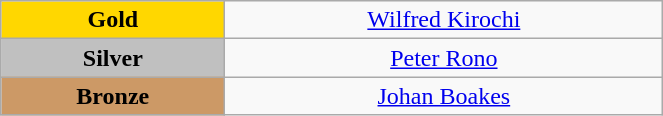<table class="wikitable" style="text-align:center; " width="35%">
<tr>
<td bgcolor="gold"><strong>Gold</strong></td>
<td><a href='#'>Wilfred Kirochi</a><br>  <small><em></em></small></td>
</tr>
<tr>
<td bgcolor="silver"><strong>Silver</strong></td>
<td><a href='#'>Peter Rono</a><br>  <small><em></em></small></td>
</tr>
<tr>
<td bgcolor="CC9966"><strong>Bronze</strong></td>
<td><a href='#'>Johan Boakes</a><br>  <small><em></em></small></td>
</tr>
</table>
